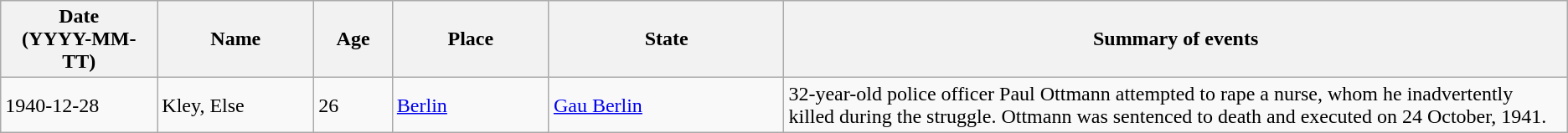<table class="wikitable sortable static-row-numbers static-row-header-text">
<tr>
<th style="width:10%;">Date<br>(YYYY-MM-TT)</th>
<th style="width:10%;">Name</th>
<th style="width:5%;">Age</th>
<th style="width:10%;">Place</th>
<th style="width:15%;">State</th>
<th style="width:50%;">Summary of events</th>
</tr>
<tr>
<td>1940-12-28</td>
<td>Kley, Else</td>
<td>26</td>
<td><a href='#'>Berlin</a></td>
<td><a href='#'>Gau Berlin</a></td>
<td>32-year-old police officer Paul Ottmann attempted to rape a nurse, whom he inadvertently killed during the struggle. Ottmann was sentenced to death and executed on 24 October, 1941.</td>
</tr>
</table>
